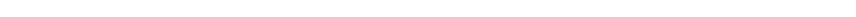<table style="width:88%; text-align:center;">
<tr style="color:white;">
<td style="background:"><strong>53</strong></td>
<td style="background:"><strong>99</strong></td>
</tr>
</table>
